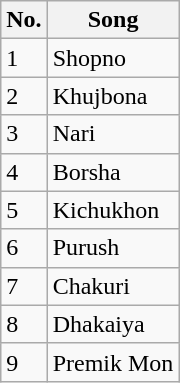<table class="wikitable">
<tr>
<th>No.</th>
<th>Song</th>
</tr>
<tr>
<td>1</td>
<td>Shopno</td>
</tr>
<tr>
<td>2</td>
<td>Khujbona</td>
</tr>
<tr>
<td>3</td>
<td>Nari</td>
</tr>
<tr>
<td>4</td>
<td>Borsha</td>
</tr>
<tr>
<td>5</td>
<td>Kichukhon</td>
</tr>
<tr>
<td>6</td>
<td>Purush</td>
</tr>
<tr>
<td>7</td>
<td>Chakuri</td>
</tr>
<tr>
<td>8</td>
<td>Dhakaiya</td>
</tr>
<tr>
<td>9</td>
<td>Premik Mon</td>
</tr>
</table>
